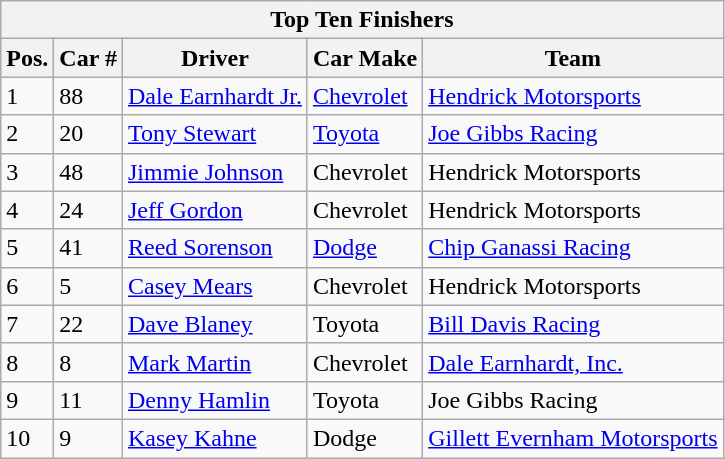<table class="wikitable">
<tr>
<th colspan=9>Top Ten Finishers</th>
</tr>
<tr>
<th>Pos.</th>
<th>Car #</th>
<th>Driver</th>
<th>Car Make</th>
<th>Team</th>
</tr>
<tr>
<td>1</td>
<td>88</td>
<td><a href='#'>Dale Earnhardt Jr.</a></td>
<td><a href='#'>Chevrolet</a></td>
<td><a href='#'>Hendrick Motorsports</a></td>
</tr>
<tr>
<td>2</td>
<td>20</td>
<td><a href='#'>Tony Stewart</a></td>
<td><a href='#'>Toyota</a></td>
<td><a href='#'>Joe Gibbs Racing</a></td>
</tr>
<tr>
<td>3</td>
<td>48</td>
<td><a href='#'>Jimmie Johnson</a></td>
<td>Chevrolet</td>
<td>Hendrick Motorsports</td>
</tr>
<tr>
<td>4</td>
<td>24</td>
<td><a href='#'>Jeff Gordon</a></td>
<td>Chevrolet</td>
<td>Hendrick Motorsports</td>
</tr>
<tr>
<td>5</td>
<td>41</td>
<td><a href='#'>Reed Sorenson</a></td>
<td><a href='#'>Dodge</a></td>
<td><a href='#'>Chip Ganassi Racing</a></td>
</tr>
<tr>
<td>6</td>
<td>5</td>
<td><a href='#'>Casey Mears</a></td>
<td>Chevrolet</td>
<td>Hendrick Motorsports</td>
</tr>
<tr>
<td>7</td>
<td>22</td>
<td><a href='#'>Dave Blaney</a></td>
<td>Toyota</td>
<td><a href='#'>Bill Davis Racing</a></td>
</tr>
<tr>
<td>8</td>
<td>8</td>
<td><a href='#'>Mark Martin</a></td>
<td>Chevrolet</td>
<td><a href='#'>Dale Earnhardt, Inc.</a></td>
</tr>
<tr>
<td>9</td>
<td>11</td>
<td><a href='#'>Denny Hamlin</a></td>
<td>Toyota</td>
<td>Joe Gibbs Racing</td>
</tr>
<tr>
<td>10</td>
<td>9</td>
<td><a href='#'>Kasey Kahne</a></td>
<td>Dodge</td>
<td><a href='#'>Gillett Evernham Motorsports</a></td>
</tr>
</table>
